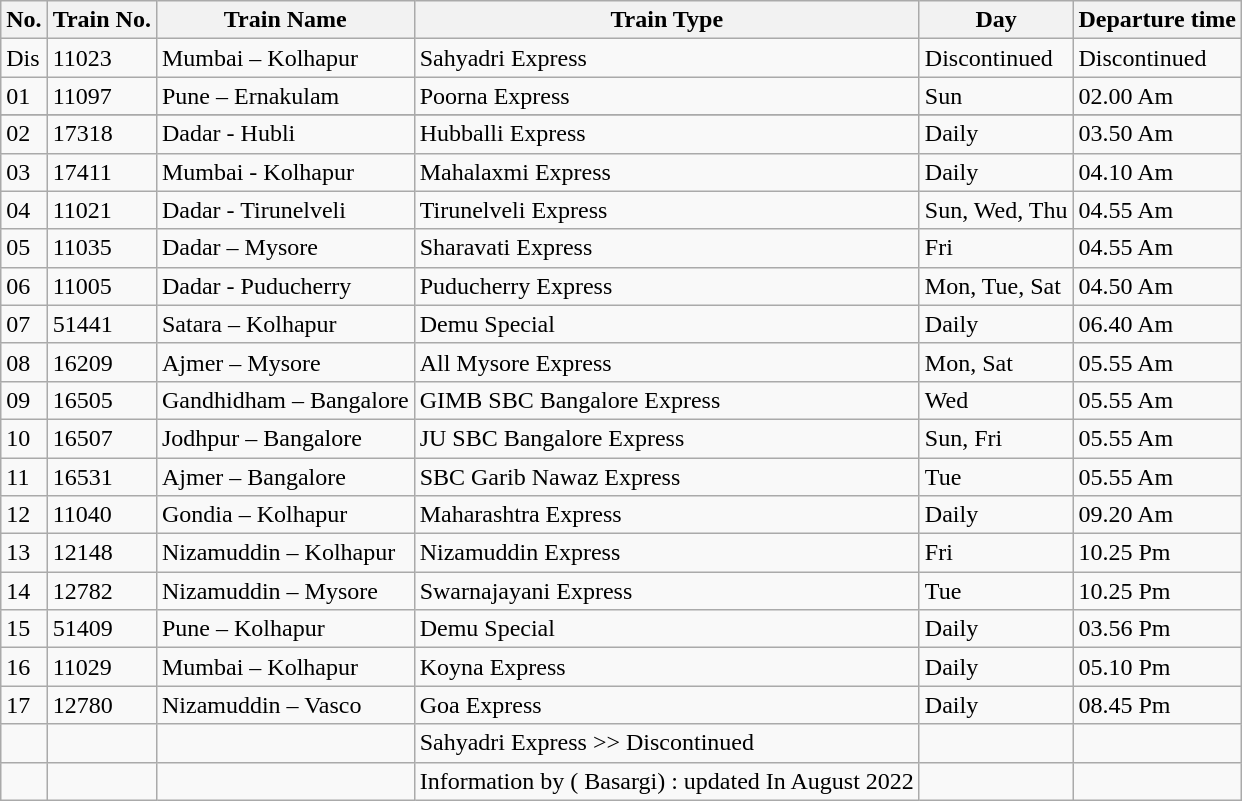<table class="wikitable sortable">
<tr>
<th>No.</th>
<th>Train No.</th>
<th>Train Name</th>
<th>Train Type</th>
<th>Day</th>
<th>Departure time</th>
</tr>
<tr>
<td>Dis</td>
<td>11023</td>
<td>Mumbai – Kolhapur</td>
<td>Sahyadri Express</td>
<td>Discontinued</td>
<td>Discontinued</td>
</tr>
<tr>
<td>01</td>
<td>11097</td>
<td>Pune – Ernakulam</td>
<td>Poorna Express</td>
<td>Sun</td>
<td>02.00 Am</td>
</tr>
<tr>
</tr>
<tr>
<td>02</td>
<td>17318</td>
<td>Dadar - Hubli</td>
<td>Hubballi Express</td>
<td>Daily</td>
<td>03.50 Am</td>
</tr>
<tr>
<td>03</td>
<td>17411</td>
<td>Mumbai - Kolhapur</td>
<td>Mahalaxmi Express</td>
<td>Daily</td>
<td>04.10 Am</td>
</tr>
<tr>
<td>04</td>
<td>11021</td>
<td>Dadar - Tirunelveli</td>
<td>Tirunelveli Express</td>
<td>Sun, Wed, Thu</td>
<td>04.55 Am</td>
</tr>
<tr>
<td>05</td>
<td>11035</td>
<td>Dadar – Mysore</td>
<td>Sharavati Express</td>
<td>Fri</td>
<td>04.55 Am</td>
</tr>
<tr>
<td>06</td>
<td>11005</td>
<td>Dadar - Puducherry</td>
<td>Puducherry Express</td>
<td>Mon, Tue, Sat</td>
<td>04.50 Am</td>
</tr>
<tr>
<td>07</td>
<td>51441</td>
<td>Satara – Kolhapur</td>
<td>Demu Special</td>
<td>Daily</td>
<td>06.40 Am</td>
</tr>
<tr>
<td>08</td>
<td>16209</td>
<td>Ajmer – Mysore</td>
<td>All Mysore Express</td>
<td>Mon, Sat</td>
<td>05.55 Am</td>
</tr>
<tr>
<td>09</td>
<td>16505</td>
<td>Gandhidham – Bangalore</td>
<td>GIMB SBC Bangalore Express</td>
<td>Wed</td>
<td>05.55 Am</td>
</tr>
<tr>
<td>10</td>
<td>16507</td>
<td>Jodhpur – Bangalore</td>
<td>JU SBC Bangalore Express</td>
<td>Sun, Fri</td>
<td>05.55 Am</td>
</tr>
<tr>
<td>11</td>
<td>16531</td>
<td>Ajmer – Bangalore</td>
<td>SBC Garib Nawaz Express</td>
<td>Tue</td>
<td>05.55 Am</td>
</tr>
<tr>
<td>12</td>
<td>11040</td>
<td>Gondia – Kolhapur</td>
<td>Maharashtra Express</td>
<td>Daily</td>
<td>09.20 Am</td>
</tr>
<tr>
<td>13</td>
<td>12148</td>
<td>Nizamuddin – Kolhapur</td>
<td>Nizamuddin Express</td>
<td>Fri</td>
<td>10.25 Pm</td>
</tr>
<tr>
<td>14</td>
<td>12782</td>
<td>Nizamuddin – Mysore</td>
<td>Swarnajayani Express</td>
<td>Tue</td>
<td>10.25 Pm</td>
</tr>
<tr>
<td>15</td>
<td>51409</td>
<td>Pune – Kolhapur</td>
<td>Demu Special</td>
<td>Daily</td>
<td>03.56 Pm</td>
</tr>
<tr>
<td>16</td>
<td>11029</td>
<td>Mumbai – Kolhapur</td>
<td>Koyna Express</td>
<td>Daily</td>
<td>05.10 Pm</td>
</tr>
<tr>
<td>17</td>
<td>12780</td>
<td>Nizamuddin – Vasco</td>
<td>Goa Express</td>
<td>Daily</td>
<td>08.45 Pm</td>
</tr>
<tr>
<td></td>
<td></td>
<td></td>
<td>Sahyadri Express >> Discontinued</td>
<td></td>
<td></td>
</tr>
<tr>
<td></td>
<td></td>
<td></td>
<td>Information by ( Basargi) : updated In August 2022</td>
<td></td>
<td></td>
</tr>
</table>
